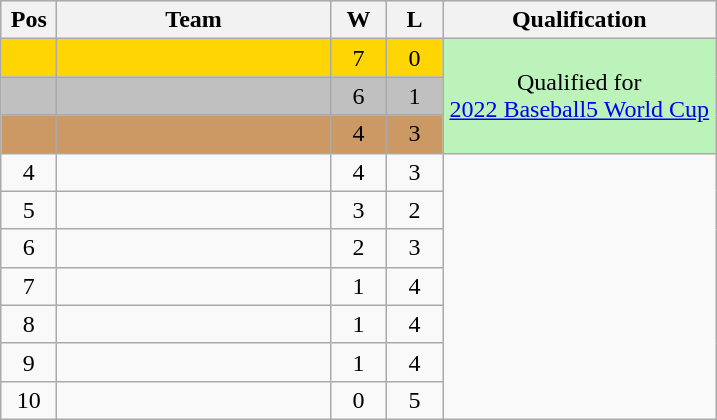<table class="wikitable gauche" style="text-align:center">
<tr bgcolor="e5e5e5">
<th width="30">Pos</th>
<th width="175">Team</th>
<th width="30">W</th>
<th width="30">L</th>
<th width="175">Qualification</th>
</tr>
<tr bgcolor=#FFD604>
<td></td>
<td align=left></td>
<td>7</td>
<td>0</td>
<td bgcolor=#BBF3BB rowspan=3>Qualified for <br><a href='#'>2022 Baseball5 World Cup</a></td>
</tr>
<tr bgcolor=#C0C0C0>
<td></td>
<td align=left></td>
<td>6</td>
<td>1</td>
</tr>
<tr bgcolor=#CC9965>
<td></td>
<td align=left></td>
<td>4</td>
<td>3</td>
</tr>
<tr>
<td>4</td>
<td align=left></td>
<td>4</td>
<td>3</td>
</tr>
<tr>
<td>5</td>
<td align=left></td>
<td>3</td>
<td>2</td>
</tr>
<tr>
<td>6</td>
<td align=left></td>
<td>2</td>
<td>3</td>
</tr>
<tr>
<td>7</td>
<td align=left></td>
<td>1</td>
<td>4</td>
</tr>
<tr>
<td>8</td>
<td align=left></td>
<td>1</td>
<td>4</td>
</tr>
<tr>
<td>9</td>
<td align=left></td>
<td>1</td>
<td>4</td>
</tr>
<tr>
<td>10</td>
<td align=left></td>
<td>0</td>
<td>5</td>
</tr>
</table>
